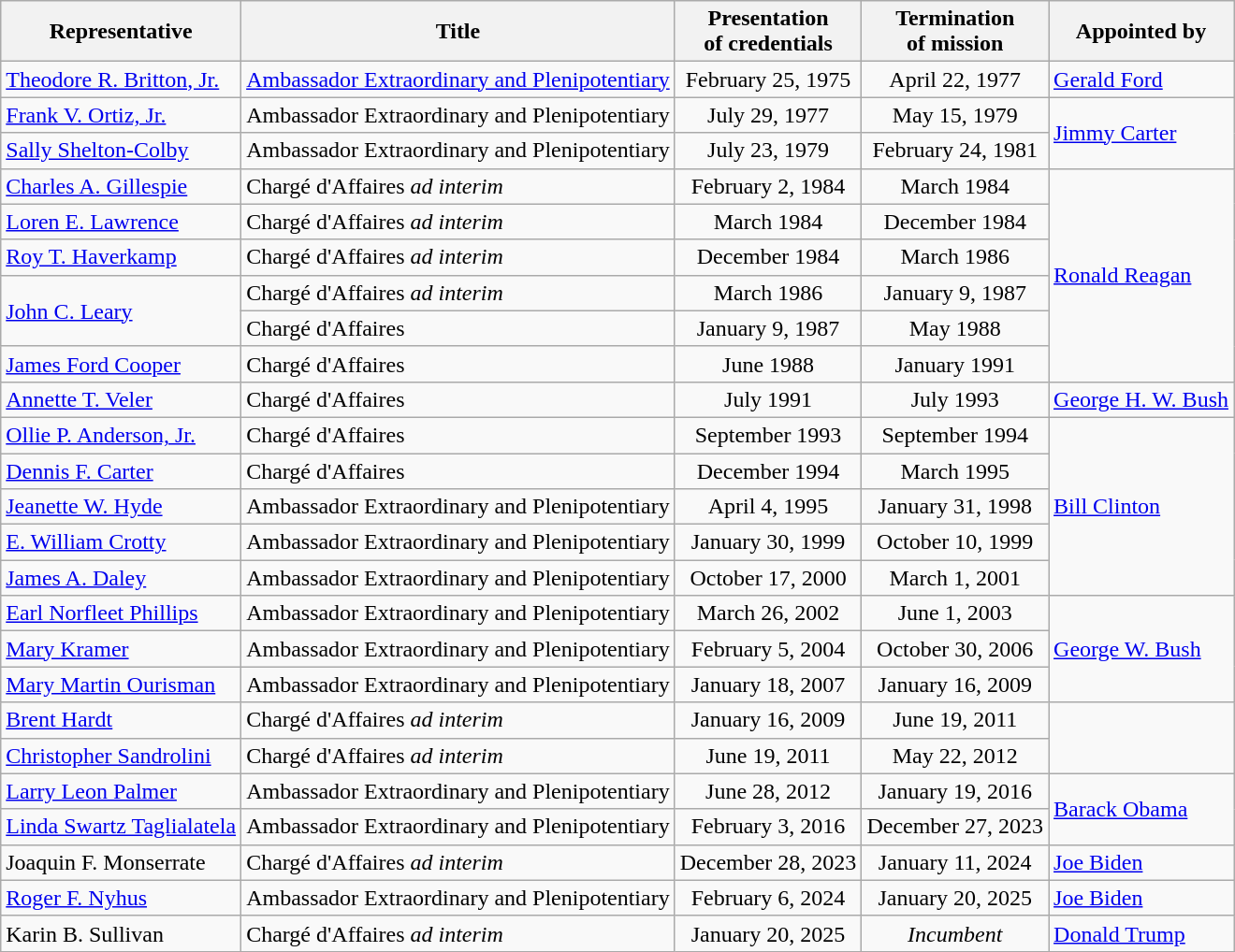<table class=wikitable>
<tr>
<th>Representative</th>
<th>Title</th>
<th>Presentation<br>of credentials</th>
<th>Termination<br>of mission</th>
<th>Appointed by</th>
</tr>
<tr>
<td><a href='#'>Theodore R. Britton, Jr.</a></td>
<td><a href='#'>Ambassador Extraordinary and Plenipotentiary</a></td>
<td align=center>February 25, 1975</td>
<td align=center>April 22, 1977</td>
<td><a href='#'>Gerald Ford</a></td>
</tr>
<tr>
<td><a href='#'>Frank V. Ortiz, Jr.</a></td>
<td>Ambassador Extraordinary and Plenipotentiary</td>
<td align=center>July 29, 1977</td>
<td align=center>May 15, 1979</td>
<td rowspan=2><a href='#'>Jimmy Carter</a></td>
</tr>
<tr>
<td><a href='#'>Sally Shelton-Colby</a></td>
<td>Ambassador Extraordinary and Plenipotentiary</td>
<td align=center>July 23, 1979</td>
<td align=center>February 24, 1981</td>
</tr>
<tr>
<td><a href='#'>Charles A. Gillespie</a></td>
<td>Chargé d'Affaires <em>ad interim</em></td>
<td align=center>February 2, 1984</td>
<td align=center>March 1984</td>
<td rowspan=6><a href='#'>Ronald Reagan</a></td>
</tr>
<tr>
<td><a href='#'>Loren E. Lawrence</a></td>
<td>Chargé d'Affaires <em>ad interim</em></td>
<td align=center>March 1984</td>
<td align=center>December 1984</td>
</tr>
<tr>
<td><a href='#'>Roy T. Haverkamp</a></td>
<td>Chargé d'Affaires <em>ad interim</em></td>
<td align=center>December 1984</td>
<td align=center>March 1986</td>
</tr>
<tr>
<td rowspan=2><a href='#'>John C. Leary</a></td>
<td>Chargé d'Affaires <em>ad interim</em></td>
<td align=center>March 1986</td>
<td align=center>January 9, 1987</td>
</tr>
<tr>
<td>Chargé d'Affaires</td>
<td align=center>January 9, 1987</td>
<td align=center>May 1988</td>
</tr>
<tr>
<td><a href='#'>James Ford Cooper</a></td>
<td>Chargé d'Affaires</td>
<td align=center>June 1988</td>
<td align=center>January 1991</td>
</tr>
<tr>
<td><a href='#'>Annette T. Veler</a></td>
<td>Chargé d'Affaires</td>
<td align=center>July 1991</td>
<td align=center>July 1993</td>
<td><a href='#'>George H. W. Bush</a></td>
</tr>
<tr>
<td><a href='#'>Ollie P. Anderson, Jr.</a></td>
<td>Chargé d'Affaires</td>
<td align=center>September 1993</td>
<td align=center>September 1994</td>
<td rowspan=5><a href='#'>Bill Clinton</a></td>
</tr>
<tr>
<td><a href='#'>Dennis F. Carter</a></td>
<td>Chargé d'Affaires</td>
<td align=center>December 1994</td>
<td align=center>March 1995</td>
</tr>
<tr>
<td><a href='#'>Jeanette W. Hyde</a></td>
<td>Ambassador Extraordinary and Plenipotentiary</td>
<td align=center>April 4, 1995</td>
<td align=center>January 31, 1998</td>
</tr>
<tr>
<td><a href='#'>E. William Crotty</a></td>
<td>Ambassador Extraordinary and Plenipotentiary</td>
<td align=center>January 30, 1999</td>
<td align=center>October 10, 1999</td>
</tr>
<tr>
<td><a href='#'>James A. Daley</a></td>
<td>Ambassador Extraordinary and Plenipotentiary</td>
<td align=center>October 17, 2000</td>
<td align=center>March 1, 2001</td>
</tr>
<tr>
<td><a href='#'>Earl Norfleet Phillips</a></td>
<td>Ambassador Extraordinary and Plenipotentiary</td>
<td align=center>March 26, 2002</td>
<td align=center>June 1, 2003</td>
<td rowspan=3><a href='#'>George W. Bush</a></td>
</tr>
<tr>
<td><a href='#'>Mary Kramer</a></td>
<td>Ambassador Extraordinary and Plenipotentiary</td>
<td align=center>February 5, 2004</td>
<td align=center>October 30, 2006</td>
</tr>
<tr>
<td><a href='#'>Mary Martin Ourisman</a></td>
<td>Ambassador Extraordinary and Plenipotentiary</td>
<td align=center>January 18, 2007</td>
<td align=center>January 16, 2009</td>
</tr>
<tr>
<td><a href='#'>Brent Hardt</a></td>
<td>Chargé d'Affaires <em>ad interim</em></td>
<td align=center>January 16, 2009</td>
<td align=center>June 19, 2011</td>
<td rowspan=2></td>
</tr>
<tr>
<td><a href='#'>Christopher Sandrolini</a></td>
<td>Chargé d'Affaires <em>ad interim</em></td>
<td align=center>June 19, 2011</td>
<td align=center>May 22, 2012</td>
</tr>
<tr>
<td><a href='#'>Larry Leon Palmer</a></td>
<td>Ambassador Extraordinary and Plenipotentiary</td>
<td align=center>June 28, 2012</td>
<td align=center>January 19, 2016</td>
<td rowspan=2><a href='#'>Barack Obama</a></td>
</tr>
<tr>
<td><a href='#'>Linda Swartz Taglialatela</a></td>
<td>Ambassador Extraordinary and Plenipotentiary</td>
<td align=center>February 3, 2016</td>
<td align=center>December 27, 2023</td>
</tr>
<tr>
<td>Joaquin F. Monserrate</td>
<td>Chargé d'Affaires <em>ad interim</em></td>
<td align=center>December 28, 2023</td>
<td align=center>January 11, 2024</td>
<td><a href='#'>Joe Biden</a></td>
</tr>
<tr>
<td><a href='#'>Roger F. Nyhus</a></td>
<td>Ambassador Extraordinary and Plenipotentiary</td>
<td align=center>February 6, 2024</td>
<td align=center>January 20, 2025</td>
<td><a href='#'>Joe Biden</a></td>
</tr>
<tr>
<td>Karin B. Sullivan</td>
<td>Chargé d'Affaires <em>ad interim</em></td>
<td align=center>January 20, 2025</td>
<td align=center><em>Incumbent</em></td>
<td><a href='#'>Donald Trump</a></td>
</tr>
</table>
